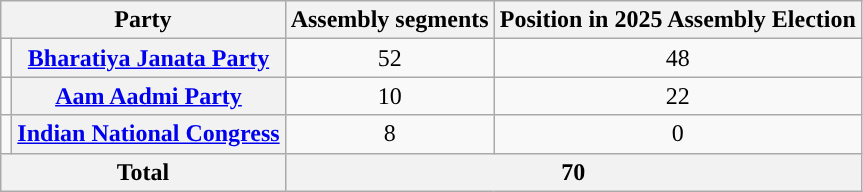<table class="wikitable" style="text-align:center">
<tr>
<th colspan=2>Party</th>
<th>Assembly segments</th>
<th>Position in 2025 Assembly Election</th>
</tr>
<tr>
<td></td>
<th><a href='#'>Bharatiya Janata Party</a></th>
<td>52</td>
<td>48</td>
</tr>
<tr>
<td></td>
<th><a href='#'>Aam Aadmi Party</a></th>
<td>10</td>
<td>22</td>
</tr>
<tr>
<td></td>
<th><a href='#'>Indian National Congress</a></th>
<td>8</td>
<td>0</td>
</tr>
<tr>
<th colspan=2>Total</th>
<th colspan=2>70</th>
</tr>
</table>
